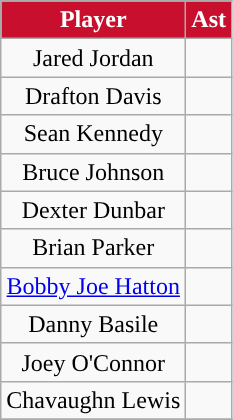<table class="wikitable sortable" style="text-align:center">
<tr>
<th style="background:#C8102E; color:#FFFFFF;">Player</th>
<th style="background:#C8102E; color:#FFFFFF;">Ast</th>
</tr>
<tr>
<td>Jared Jordan</td>
<td></td>
</tr>
<tr>
<td>Drafton Davis</td>
<td></td>
</tr>
<tr>
<td>Sean Kennedy</td>
<td></td>
</tr>
<tr>
<td>Bruce Johnson</td>
<td></td>
</tr>
<tr>
<td>Dexter Dunbar</td>
<td></td>
</tr>
<tr>
<td>Brian Parker</td>
<td></td>
</tr>
<tr>
<td><a href='#'>Bobby Joe Hatton</a></td>
<td></td>
</tr>
<tr>
<td>Danny Basile</td>
<td></td>
</tr>
<tr>
<td>Joey O'Connor</td>
<td></td>
</tr>
<tr>
<td>Chavaughn Lewis</td>
<td></td>
</tr>
<tr>
</tr>
</table>
